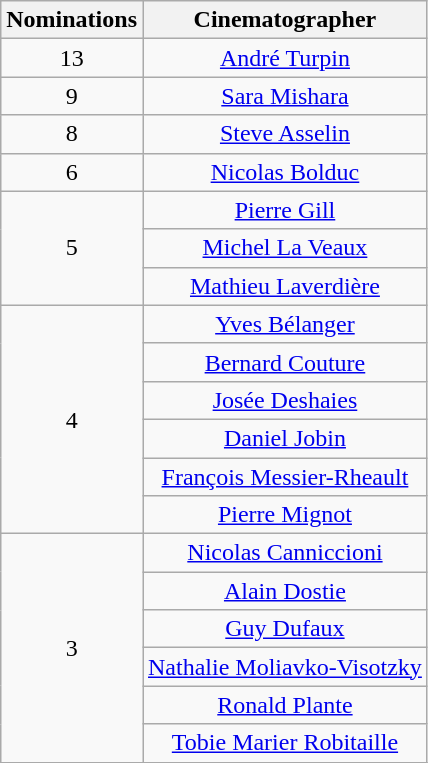<table class="wikitable" style="text-align:center;">
<tr>
<th scope="col" width="17">Nominations</th>
<th scope="col" align="center">Cinematographer</th>
</tr>
<tr>
<td rowspan="1" style="text-align:center;">13</td>
<td><a href='#'>André Turpin</a></td>
</tr>
<tr>
<td rowspan="1" style="text-align:center;">9</td>
<td><a href='#'>Sara Mishara</a></td>
</tr>
<tr>
<td rowspan="1" style="text-align:center;">8</td>
<td><a href='#'>Steve Asselin</a></td>
</tr>
<tr>
<td rowspan="1" style="text-align:center;">6</td>
<td><a href='#'>Nicolas Bolduc</a></td>
</tr>
<tr>
<td rowspan="3" style="text-align:center;">5</td>
<td><a href='#'>Pierre Gill</a></td>
</tr>
<tr>
<td><a href='#'>Michel La Veaux</a></td>
</tr>
<tr>
<td><a href='#'>Mathieu Laverdière</a></td>
</tr>
<tr>
<td rowspan="6" style="text-align:center;">4</td>
<td><a href='#'>Yves Bélanger</a></td>
</tr>
<tr>
<td><a href='#'>Bernard Couture</a></td>
</tr>
<tr>
<td><a href='#'>Josée Deshaies</a></td>
</tr>
<tr>
<td><a href='#'>Daniel Jobin</a></td>
</tr>
<tr>
<td><a href='#'>François Messier-Rheault</a></td>
</tr>
<tr>
<td><a href='#'>Pierre Mignot</a></td>
</tr>
<tr>
<td rowspan="6" style="text-align:center;">3</td>
<td><a href='#'>Nicolas Canniccioni</a></td>
</tr>
<tr>
<td><a href='#'>Alain Dostie</a></td>
</tr>
<tr>
<td><a href='#'>Guy Dufaux</a></td>
</tr>
<tr>
<td><a href='#'>Nathalie Moliavko-Visotzky</a></td>
</tr>
<tr>
<td><a href='#'>Ronald Plante</a></td>
</tr>
<tr>
<td><a href='#'>Tobie Marier Robitaille</a></td>
</tr>
<tr>
</tr>
</table>
